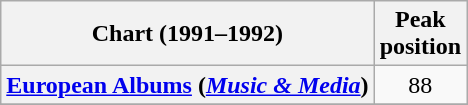<table class="wikitable sortable plainrowheaders" style="text-align:center">
<tr>
<th scope="col">Chart (1991–1992)</th>
<th scope="col">Peak<br>position</th>
</tr>
<tr>
<th scope="row"><a href='#'>European Albums</a> (<em><a href='#'>Music & Media</a></em>)</th>
<td>88</td>
</tr>
<tr>
</tr>
</table>
